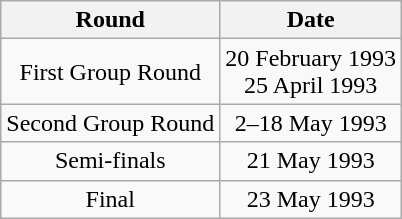<table class="wikitable" style="text-align: center">
<tr>
<th>Round</th>
<th>Date</th>
</tr>
<tr>
<td>First Group Round</td>
<td>20 February 1993<br>25 April 1993</td>
</tr>
<tr>
<td>Second Group Round</td>
<td>2–18 May 1993</td>
</tr>
<tr>
<td>Semi-finals</td>
<td>21 May 1993</td>
</tr>
<tr>
<td>Final</td>
<td>23 May 1993</td>
</tr>
</table>
